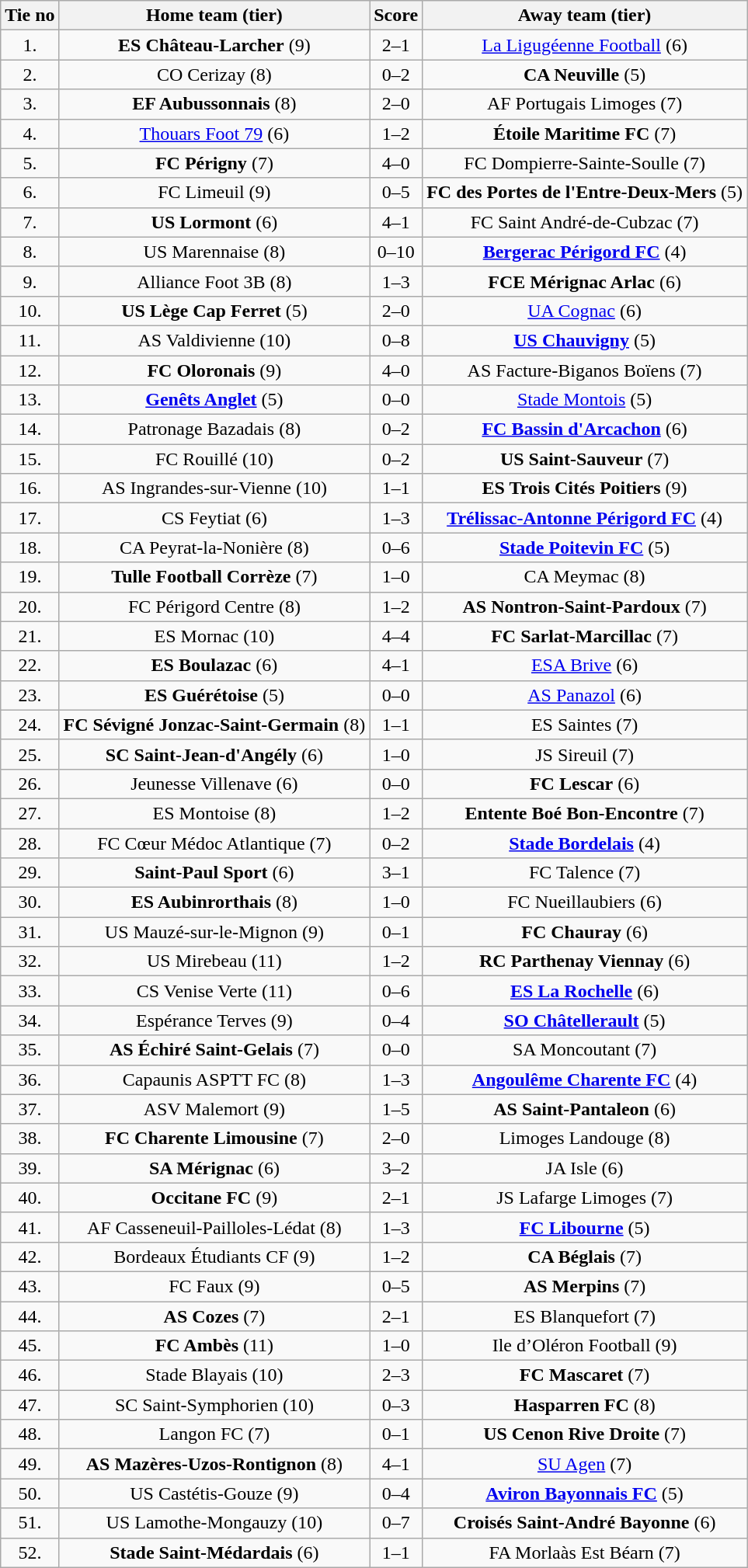<table class="wikitable" style="text-align: center">
<tr>
<th>Tie no</th>
<th>Home team (tier)</th>
<th>Score</th>
<th>Away team (tier)</th>
</tr>
<tr>
<td>1.</td>
<td><strong>ES Château-Larcher</strong> (9)</td>
<td>2–1</td>
<td><a href='#'>La Ligugéenne Football</a> (6)</td>
</tr>
<tr>
<td>2.</td>
<td>CO Cerizay (8)</td>
<td>0–2</td>
<td><strong>CA Neuville</strong> (5)</td>
</tr>
<tr>
<td>3.</td>
<td><strong>EF Aubussonnais</strong> (8)</td>
<td>2–0</td>
<td>AF Portugais Limoges (7)</td>
</tr>
<tr>
<td>4.</td>
<td><a href='#'>Thouars Foot 79</a> (6)</td>
<td>1–2</td>
<td><strong>Étoile Maritime FC</strong> (7)</td>
</tr>
<tr>
<td>5.</td>
<td><strong>FC Périgny</strong> (7)</td>
<td>4–0</td>
<td>FC Dompierre-Sainte-Soulle (7)</td>
</tr>
<tr>
<td>6.</td>
<td>FC Limeuil (9)</td>
<td>0–5</td>
<td><strong>FC des Portes de l'Entre-Deux-Mers</strong> (5)</td>
</tr>
<tr>
<td>7.</td>
<td><strong>US Lormont</strong> (6)</td>
<td>4–1</td>
<td>FC Saint André-de-Cubzac (7)</td>
</tr>
<tr>
<td>8.</td>
<td>US Marennaise (8)</td>
<td>0–10</td>
<td><strong><a href='#'>Bergerac Périgord FC</a></strong> (4)</td>
</tr>
<tr>
<td>9.</td>
<td>Alliance Foot 3B (8)</td>
<td>1–3</td>
<td><strong>FCE Mérignac Arlac</strong> (6)</td>
</tr>
<tr>
<td>10.</td>
<td><strong>US Lège Cap Ferret</strong> (5)</td>
<td>2–0</td>
<td><a href='#'>UA Cognac</a> (6)</td>
</tr>
<tr>
<td>11.</td>
<td>AS Valdivienne (10)</td>
<td>0–8</td>
<td><strong><a href='#'>US Chauvigny</a></strong> (5)</td>
</tr>
<tr>
<td>12.</td>
<td><strong>FC Oloronais</strong> (9)</td>
<td>4–0</td>
<td>AS Facture-Biganos Boïens (7)</td>
</tr>
<tr>
<td>13.</td>
<td><strong><a href='#'>Genêts Anglet</a></strong> (5)</td>
<td>0–0 </td>
<td><a href='#'>Stade Montois</a> (5)</td>
</tr>
<tr>
<td>14.</td>
<td>Patronage Bazadais (8)</td>
<td>0–2</td>
<td><strong><a href='#'>FC Bassin d'Arcachon</a></strong> (6)</td>
</tr>
<tr>
<td>15.</td>
<td>FC Rouillé (10)</td>
<td>0–2</td>
<td><strong>US Saint-Sauveur</strong> (7)</td>
</tr>
<tr>
<td>16.</td>
<td>AS Ingrandes-sur-Vienne (10)</td>
<td>1–1 </td>
<td><strong>ES Trois Cités Poitiers</strong> (9)</td>
</tr>
<tr>
<td>17.</td>
<td>CS Feytiat (6)</td>
<td>1–3</td>
<td><strong><a href='#'>Trélissac-Antonne Périgord FC</a></strong> (4)</td>
</tr>
<tr>
<td>18.</td>
<td>CA Peyrat-la-Nonière (8)</td>
<td>0–6</td>
<td><strong><a href='#'>Stade Poitevin FC</a></strong> (5)</td>
</tr>
<tr>
<td>19.</td>
<td><strong>Tulle Football Corrèze</strong> (7)</td>
<td>1–0</td>
<td>CA Meymac (8)</td>
</tr>
<tr>
<td>20.</td>
<td>FC Périgord Centre (8)</td>
<td>1–2</td>
<td><strong>AS Nontron-Saint-Pardoux</strong> (7)</td>
</tr>
<tr>
<td>21.</td>
<td>ES Mornac (10)</td>
<td>4–4 </td>
<td><strong>FC Sarlat-Marcillac</strong> (7)</td>
</tr>
<tr>
<td>22.</td>
<td><strong>ES Boulazac</strong> (6)</td>
<td>4–1</td>
<td><a href='#'>ESA Brive</a> (6)</td>
</tr>
<tr>
<td>23.</td>
<td><strong>ES Guérétoise</strong> (5)</td>
<td>0–0 </td>
<td><a href='#'>AS Panazol</a> (6)</td>
</tr>
<tr>
<td>24.</td>
<td><strong>FC Sévigné Jonzac-Saint-Germain</strong> (8)</td>
<td>1–1 </td>
<td>ES Saintes (7)</td>
</tr>
<tr>
<td>25.</td>
<td><strong>SC Saint-Jean-d'Angély</strong> (6)</td>
<td>1–0</td>
<td>JS Sireuil (7)</td>
</tr>
<tr>
<td>26.</td>
<td>Jeunesse Villenave (6)</td>
<td>0–0 </td>
<td><strong>FC Lescar</strong> (6)</td>
</tr>
<tr>
<td>27.</td>
<td>ES Montoise (8)</td>
<td>1–2</td>
<td><strong>Entente Boé Bon-Encontre</strong> (7)</td>
</tr>
<tr>
<td>28.</td>
<td>FC Cœur Médoc Atlantique (7)</td>
<td>0–2</td>
<td><strong><a href='#'>Stade Bordelais</a></strong> (4)</td>
</tr>
<tr>
<td>29.</td>
<td><strong>Saint-Paul Sport</strong> (6)</td>
<td>3–1</td>
<td>FC Talence (7)</td>
</tr>
<tr>
<td>30.</td>
<td><strong>ES Aubinrorthais</strong> (8)</td>
<td>1–0</td>
<td>FC Nueillaubiers (6)</td>
</tr>
<tr>
<td>31.</td>
<td>US Mauzé-sur-le-Mignon (9)</td>
<td>0–1</td>
<td><strong>FC Chauray</strong> (6)</td>
</tr>
<tr>
<td>32.</td>
<td>US Mirebeau (11)</td>
<td>1–2</td>
<td><strong>RC Parthenay Viennay</strong> (6)</td>
</tr>
<tr>
<td>33.</td>
<td>CS Venise Verte (11)</td>
<td>0–6</td>
<td><strong><a href='#'>ES La Rochelle</a></strong> (6)</td>
</tr>
<tr>
<td>34.</td>
<td>Espérance Terves (9)</td>
<td>0–4</td>
<td><strong><a href='#'>SO Châtellerault</a></strong> (5)</td>
</tr>
<tr>
<td>35.</td>
<td><strong>AS Échiré Saint-Gelais</strong> (7)</td>
<td>0–0 </td>
<td>SA Moncoutant (7)</td>
</tr>
<tr>
<td>36.</td>
<td>Capaunis ASPTT FC (8)</td>
<td>1–3</td>
<td><strong><a href='#'>Angoulême Charente FC</a></strong> (4)</td>
</tr>
<tr>
<td>37.</td>
<td>ASV Malemort (9)</td>
<td>1–5</td>
<td><strong>AS Saint-Pantaleon</strong> (6)</td>
</tr>
<tr>
<td>38.</td>
<td><strong>FC Charente Limousine</strong> (7)</td>
<td>2–0</td>
<td>Limoges Landouge (8)</td>
</tr>
<tr>
<td>39.</td>
<td><strong>SA Mérignac</strong> (6)</td>
<td>3–2</td>
<td>JA Isle (6)</td>
</tr>
<tr>
<td>40.</td>
<td><strong>Occitane FC</strong> (9)</td>
<td>2–1</td>
<td>JS Lafarge Limoges (7)</td>
</tr>
<tr>
<td>41.</td>
<td>AF Casseneuil-Pailloles-Lédat (8)</td>
<td>1–3</td>
<td><strong><a href='#'>FC Libourne</a></strong> (5)</td>
</tr>
<tr>
<td>42.</td>
<td>Bordeaux Étudiants CF (9)</td>
<td>1–2</td>
<td><strong>CA Béglais</strong> (7)</td>
</tr>
<tr>
<td>43.</td>
<td>FC Faux (9)</td>
<td>0–5</td>
<td><strong>AS Merpins</strong> (7)</td>
</tr>
<tr>
<td>44.</td>
<td><strong>AS Cozes</strong> (7)</td>
<td>2–1</td>
<td>ES Blanquefort (7)</td>
</tr>
<tr>
<td>45.</td>
<td><strong>FC Ambès</strong> (11)</td>
<td>1–0</td>
<td>Ile d’Oléron Football (9)</td>
</tr>
<tr>
<td>46.</td>
<td>Stade Blayais (10)</td>
<td>2–3</td>
<td><strong>FC Mascaret</strong> (7)</td>
</tr>
<tr>
<td>47.</td>
<td>SC Saint-Symphorien (10)</td>
<td>0–3</td>
<td><strong>Hasparren FC</strong> (8)</td>
</tr>
<tr>
<td>48.</td>
<td>Langon FC (7)</td>
<td>0–1</td>
<td><strong>US Cenon Rive Droite</strong> (7)</td>
</tr>
<tr>
<td>49.</td>
<td><strong>AS Mazères-Uzos-Rontignon</strong> (8)</td>
<td>4–1</td>
<td><a href='#'>SU Agen</a> (7)</td>
</tr>
<tr>
<td>50.</td>
<td>US Castétis-Gouze (9)</td>
<td>0–4</td>
<td><strong><a href='#'>Aviron Bayonnais FC</a></strong> (5)</td>
</tr>
<tr>
<td>51.</td>
<td>US Lamothe-Mongauzy (10)</td>
<td>0–7</td>
<td><strong>Croisés Saint-André Bayonne</strong> (6)</td>
</tr>
<tr>
<td>52.</td>
<td><strong>Stade Saint-Médardais</strong> (6)</td>
<td>1–1 </td>
<td>FA Morlaàs Est Béarn (7)</td>
</tr>
</table>
